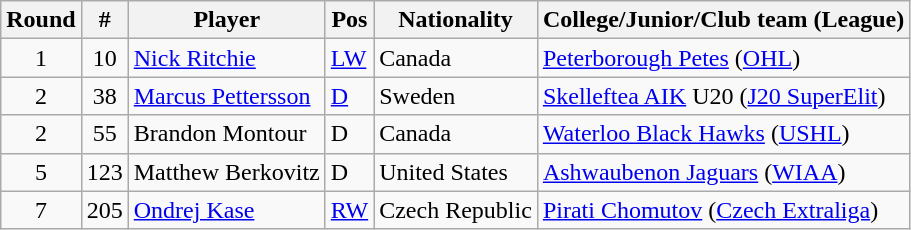<table class="wikitable">
<tr>
<th>Round</th>
<th>#</th>
<th>Player</th>
<th>Pos</th>
<th>Nationality</th>
<th>College/Junior/Club team (League)</th>
</tr>
<tr>
<td style="text-align:center">1</td>
<td style="text-align:center">10</td>
<td><a href='#'>Nick Ritchie</a></td>
<td><a href='#'>LW</a></td>
<td> Canada</td>
<td><a href='#'>Peterborough Petes</a> (<a href='#'>OHL</a>)</td>
</tr>
<tr>
<td style="text-align:center">2</td>
<td style="text-align:center">38</td>
<td><a href='#'>Marcus Pettersson</a></td>
<td><a href='#'>D</a></td>
<td> Sweden</td>
<td><a href='#'>Skelleftea AIK</a> U20 (<a href='#'>J20 SuperElit</a>)</td>
</tr>
<tr>
<td style="text-align:center">2</td>
<td style="text-align:center">55</td>
<td>Brandon Montour</td>
<td>D</td>
<td> Canada</td>
<td><a href='#'>Waterloo Black Hawks</a> (<a href='#'>USHL</a>)</td>
</tr>
<tr>
<td style="text-align:center">5</td>
<td style="text-align:center">123</td>
<td>Matthew Berkovitz</td>
<td>D</td>
<td> United States</td>
<td><a href='#'>Ashwaubenon Jaguars</a> (<a href='#'>WIAA</a>)</td>
</tr>
<tr>
<td style="text-align:center">7</td>
<td style="text-align:center">205</td>
<td><a href='#'>Ondrej Kase</a></td>
<td><a href='#'>RW</a></td>
<td> Czech Republic</td>
<td><a href='#'>Pirati Chomutov</a> (<a href='#'>Czech Extraliga</a>)</td>
</tr>
</table>
